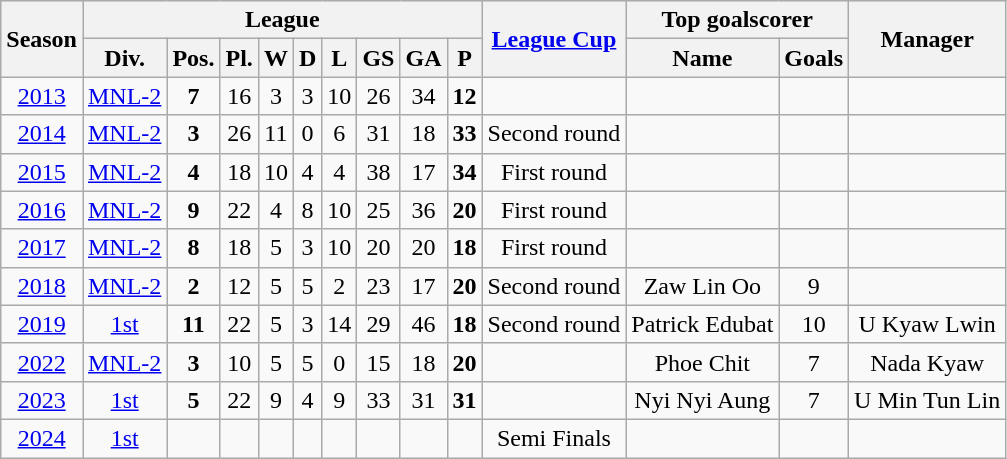<table class="wikitable">
<tr style="background:#efefef;">
<th rowspan="2">Season</th>
<th colspan="9">League</th>
<th rowspan="2"><a href='#'>League Cup</a></th>
<th colspan="2">Top goalscorer</th>
<th rowspan="2">Manager</th>
</tr>
<tr>
<th>Div.</th>
<th>Pos.</th>
<th>Pl.</th>
<th>W</th>
<th>D</th>
<th>L</th>
<th>GS</th>
<th>GA</th>
<th>P</th>
<th>Name</th>
<th>Goals</th>
</tr>
<tr>
<td align=center><a href='#'>2013</a></td>
<td align=center><a href='#'>MNL-2</a></td>
<td align=center><strong>7</strong></td>
<td align=center>16</td>
<td align=center>3</td>
<td align=center>3</td>
<td align=center>10</td>
<td align=center>26</td>
<td align=center>34</td>
<td align=center><strong>12</strong></td>
<td align=center></td>
<td align=center></td>
<td align=center></td>
<td align=center></td>
</tr>
<tr>
<td align=center><a href='#'>2014</a></td>
<td align=center><a href='#'>MNL-2</a></td>
<td align=center><strong>3</strong></td>
<td align=center>26</td>
<td align=center>11</td>
<td align=center>0</td>
<td align=center>6</td>
<td align=center>31</td>
<td align=center>18</td>
<td align=center><strong>33</strong></td>
<td align=center>Second round</td>
<td align=center></td>
<td align=center></td>
<td align=center></td>
</tr>
<tr>
<td align=center><a href='#'>2015</a></td>
<td align=center><a href='#'>MNL-2</a></td>
<td align=center><strong>4</strong></td>
<td align=center>18</td>
<td align=center>10</td>
<td align=center>4</td>
<td align=center>4</td>
<td align=center>38</td>
<td align=center>17</td>
<td align=center><strong>34</strong></td>
<td align=center>First round</td>
<td align=center></td>
<td align=center></td>
<td align=center></td>
</tr>
<tr>
<td align=center><a href='#'>2016</a></td>
<td align=center><a href='#'>MNL-2</a></td>
<td align=center><strong>9</strong></td>
<td align=center>22</td>
<td align=center>4</td>
<td align=center>8</td>
<td align=center>10</td>
<td align=center>25</td>
<td align=center>36</td>
<td align=center><strong>20</strong></td>
<td align=center>First round</td>
<td align=center></td>
<td align=center></td>
<td align=center></td>
</tr>
<tr>
<td align=center><a href='#'>2017</a></td>
<td align=center><a href='#'>MNL-2</a></td>
<td align=center><strong>8</strong></td>
<td align=center>18</td>
<td align=center>5</td>
<td align=center>3</td>
<td align=center>10</td>
<td align=center>20</td>
<td align=center>20</td>
<td align=center><strong>18</strong></td>
<td align=center>First round</td>
<td align=center></td>
<td align=center></td>
<td align=center></td>
</tr>
<tr>
<td align=center><a href='#'>2018</a></td>
<td align=center><a href='#'>MNL-2</a></td>
<td align=center><strong>2</strong></td>
<td align=center>12</td>
<td align=center>5</td>
<td align=center>5</td>
<td align=center>2</td>
<td align=center>23</td>
<td align=center>17</td>
<td align=center><strong>20</strong></td>
<td align=center>Second round</td>
<td align=center> Zaw Lin Oo</td>
<td align=center>9</td>
<td align=center></td>
</tr>
<tr>
<td align=center><a href='#'>2019</a></td>
<td align=center><a href='#'>1st</a></td>
<td align=center><strong>11</strong></td>
<td align=center>22</td>
<td align=center>5</td>
<td align=center>3</td>
<td align=center>14</td>
<td align=center>29</td>
<td align=center>46</td>
<td align=center><strong>18</strong></td>
<td align=center>Second round</td>
<td align=center> Patrick Edubat</td>
<td align=center>10</td>
<td align=center> U Kyaw Lwin</td>
</tr>
<tr>
<td align=center><a href='#'>2022</a></td>
<td align=center><a href='#'>MNL-2</a></td>
<td align=center><strong>3</strong></td>
<td align=center>10</td>
<td align=center>5</td>
<td align=center>5</td>
<td align=center>0</td>
<td align=center>15</td>
<td align=center>18</td>
<td align=center><strong>20</strong></td>
<td align=center></td>
<td align=center> Phoe Chit</td>
<td align=center>7</td>
<td align=center> Nada Kyaw</td>
</tr>
<tr>
<td align=center><a href='#'>2023</a></td>
<td align=center><a href='#'>1st</a></td>
<td align=center><strong>5</strong></td>
<td align=center>22</td>
<td align=center>9</td>
<td align=center>4</td>
<td align=center>9</td>
<td align=center>33</td>
<td align=center>31</td>
<td align=center><strong>31</strong></td>
<td align=center></td>
<td align=center> Nyi Nyi Aung</td>
<td align=center>7</td>
<td align=center> U Min Tun Lin</td>
</tr>
<tr>
<td align=center><a href='#'>2024</a></td>
<td align=center><a href='#'>1st</a></td>
<td align=center></td>
<td align=center></td>
<td align=center></td>
<td align=center></td>
<td align=center></td>
<td align=center></td>
<td align=center></td>
<td align=center></td>
<td align=center>Semi Finals</td>
<td align=center></td>
<td align=center></td>
<td align=center></td>
</tr>
</table>
